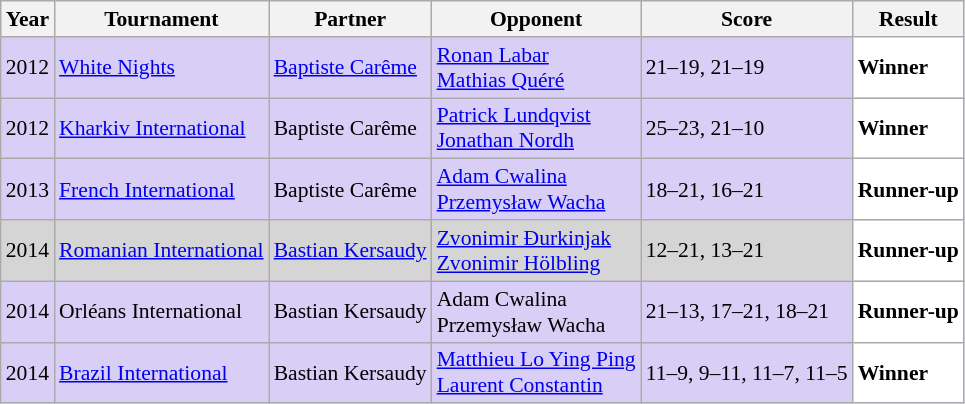<table class="sortable wikitable" style="font-size: 90%;">
<tr>
<th>Year</th>
<th>Tournament</th>
<th>Partner</th>
<th>Opponent</th>
<th>Score</th>
<th>Result</th>
</tr>
<tr style="background:#D8CEF6">
<td align="center">2012</td>
<td align="left"><a href='#'>White Nights</a></td>
<td align="left"> <a href='#'>Baptiste Carême</a></td>
<td align="left"> <a href='#'>Ronan Labar</a><br> <a href='#'>Mathias Quéré</a></td>
<td align="left">21–19, 21–19</td>
<td style="text-align:left; background:white"> <strong>Winner</strong></td>
</tr>
<tr style="background:#D8CEF6">
<td align="center">2012</td>
<td align="left"><a href='#'>Kharkiv International</a></td>
<td align="left"> Baptiste Carême</td>
<td align="left"> <a href='#'>Patrick Lundqvist</a><br> <a href='#'>Jonathan Nordh</a></td>
<td align="left">25–23, 21–10</td>
<td style="text-align:left; background:white"> <strong>Winner</strong></td>
</tr>
<tr style="background:#D8CEF6">
<td align="center">2013</td>
<td align="left"><a href='#'>French International</a></td>
<td align="left"> Baptiste Carême</td>
<td align="left"> <a href='#'>Adam Cwalina</a><br> <a href='#'>Przemysław Wacha</a></td>
<td align="left">18–21, 16–21</td>
<td style="text-align:left; background:white"> <strong>Runner-up</strong></td>
</tr>
<tr style="background:#D5D5D5">
<td align="center">2014</td>
<td align="left"><a href='#'>Romanian International</a></td>
<td align="left"> <a href='#'>Bastian Kersaudy</a></td>
<td align="left"> <a href='#'>Zvonimir Đurkinjak</a><br> <a href='#'>Zvonimir Hölbling</a></td>
<td align="left">12–21, 13–21</td>
<td style="text-align:left; background:white"> <strong>Runner-up</strong></td>
</tr>
<tr style="background:#D8CEF6">
<td align="center">2014</td>
<td align="left">Orléans International</td>
<td align="left"> Bastian Kersaudy</td>
<td align="left"> Adam Cwalina<br> Przemysław Wacha</td>
<td align="left">21–13, 17–21, 18–21</td>
<td style="text-align:left; background:white"> <strong>Runner-up</strong></td>
</tr>
<tr style="background:#D8CEF6">
<td align="center">2014</td>
<td align="left"><a href='#'>Brazil International</a></td>
<td align="left"> Bastian Kersaudy</td>
<td align="left"> <a href='#'>Matthieu Lo Ying Ping</a><br> <a href='#'>Laurent Constantin</a></td>
<td align="left">11–9, 9–11, 11–7, 11–5</td>
<td style="text-align:left; background:white"> <strong>Winner</strong></td>
</tr>
</table>
